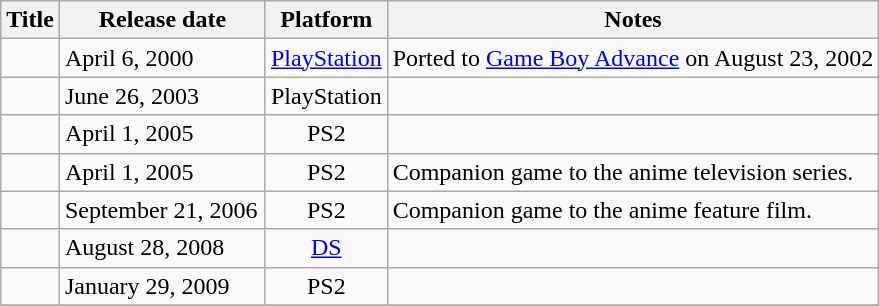<table class=wikitable border="4">
<tr>
<th>Title</th>
<th style="width:130px;">Release date</th>
<th>Platform</th>
<th>Notes</th>
</tr>
<tr>
<td></td>
<td>April 6, 2000</td>
<td align=center><a href='#'>PlayStation</a></td>
<td>Ported to <a href='#'>Game Boy Advance</a> on August 23, 2002</td>
</tr>
<tr>
<td></td>
<td>June 26, 2003</td>
<td align=center>PlayStation</td>
<td> </td>
</tr>
<tr>
<td></td>
<td>April 1, 2005</td>
<td align=center>PS2</td>
<td> </td>
</tr>
<tr>
<td></td>
<td>April 1, 2005</td>
<td align=center>PS2</td>
<td>Companion game to the anime television series.</td>
</tr>
<tr>
<td></td>
<td>September 21, 2006</td>
<td align=center>PS2</td>
<td>Companion game to the anime feature film.</td>
</tr>
<tr>
<td></td>
<td>August 28, 2008</td>
<td align=center><a href='#'>DS</a></td>
<td> </td>
</tr>
<tr>
<td></td>
<td>January 29, 2009</td>
<td align=center>PS2</td>
<td> </td>
</tr>
<tr>
</tr>
</table>
